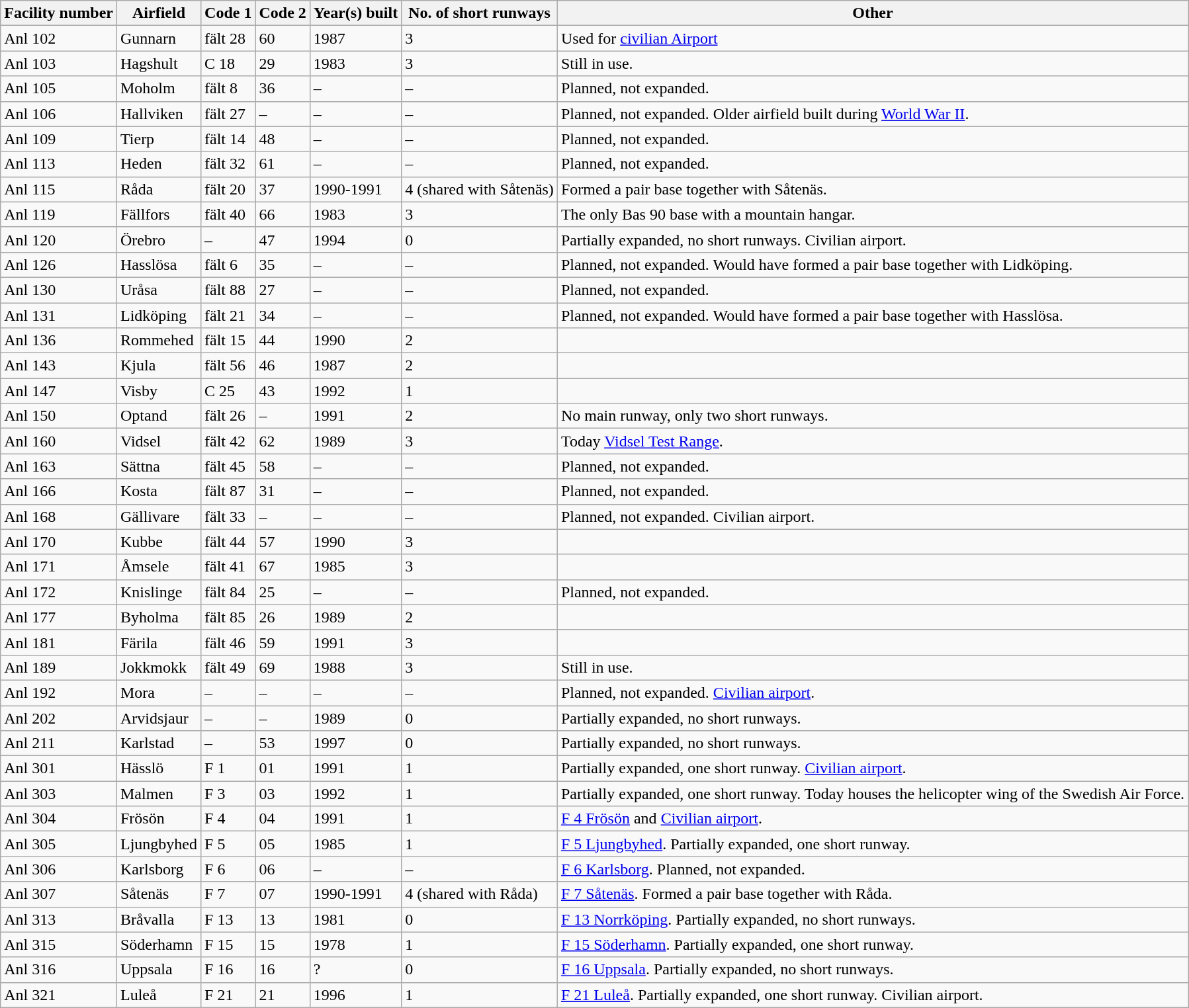<table class="wikitable sortable">
<tr>
<th>Facility number</th>
<th>Airfield</th>
<th>Code 1</th>
<th>Code 2</th>
<th>Year(s) built</th>
<th>No. of short runways</th>
<th>Other</th>
</tr>
<tr>
<td>Anl 102</td>
<td>Gunnarn</td>
<td>fält 28</td>
<td>60</td>
<td>1987</td>
<td>3</td>
<td>Used for <a href='#'>civilian Airport</a></td>
</tr>
<tr>
<td>Anl 103</td>
<td>Hagshult</td>
<td>C 18</td>
<td>29</td>
<td>1983</td>
<td>3</td>
<td>Still in use.</td>
</tr>
<tr>
<td>Anl 105</td>
<td>Moholm</td>
<td>fält 8</td>
<td>36</td>
<td>–</td>
<td>–</td>
<td>Planned, not expanded.</td>
</tr>
<tr>
<td>Anl 106</td>
<td>Hallviken</td>
<td>fält 27</td>
<td>–</td>
<td>–</td>
<td>–</td>
<td>Planned, not expanded. Older airfield built during <a href='#'>World War II</a>.</td>
</tr>
<tr>
<td>Anl 109</td>
<td>Tierp</td>
<td>fält 14</td>
<td>48</td>
<td>–</td>
<td>–</td>
<td>Planned, not expanded.</td>
</tr>
<tr>
<td>Anl 113</td>
<td>Heden</td>
<td>fält 32</td>
<td>61</td>
<td>–</td>
<td>–</td>
<td>Planned, not expanded.</td>
</tr>
<tr>
<td>Anl 115</td>
<td>Råda</td>
<td>fält 20</td>
<td>37</td>
<td>1990-1991</td>
<td>4 (shared with Såtenäs)</td>
<td>Formed a pair base together with Såtenäs.</td>
</tr>
<tr>
<td>Anl 119</td>
<td>Fällfors</td>
<td>fält 40</td>
<td>66</td>
<td>1983</td>
<td>3</td>
<td>The only Bas 90 base with a mountain hangar.</td>
</tr>
<tr>
<td>Anl 120</td>
<td>Örebro</td>
<td>–</td>
<td>47</td>
<td>1994</td>
<td>0</td>
<td>Partially expanded, no short runways. Civilian airport.</td>
</tr>
<tr>
<td>Anl 126</td>
<td>Hasslösa</td>
<td>fält 6</td>
<td>35</td>
<td>–</td>
<td>–</td>
<td>Planned, not expanded. Would have formed a pair base together with Lidköping.</td>
</tr>
<tr>
<td>Anl 130</td>
<td>Uråsa</td>
<td>fält 88</td>
<td>27</td>
<td>–</td>
<td>–</td>
<td>Planned, not expanded.</td>
</tr>
<tr>
<td>Anl 131</td>
<td>Lidköping</td>
<td>fält 21</td>
<td>34</td>
<td>–</td>
<td>–</td>
<td>Planned, not expanded. Would have formed a pair base together with Hasslösa.</td>
</tr>
<tr>
<td>Anl 136</td>
<td>Rommehed</td>
<td>fält 15</td>
<td>44</td>
<td>1990</td>
<td>2</td>
<td></td>
</tr>
<tr>
<td>Anl 143</td>
<td>Kjula</td>
<td>fält 56</td>
<td>46</td>
<td>1987</td>
<td>2</td>
<td></td>
</tr>
<tr>
<td>Anl 147</td>
<td>Visby</td>
<td>C 25</td>
<td>43</td>
<td>1992</td>
<td>1</td>
<td></td>
</tr>
<tr>
<td>Anl 150</td>
<td>Optand</td>
<td>fält 26</td>
<td>–</td>
<td>1991</td>
<td>2</td>
<td>No main runway, only two short runways.</td>
</tr>
<tr>
<td>Anl 160</td>
<td>Vidsel</td>
<td>fält 42</td>
<td>62</td>
<td>1989</td>
<td>3</td>
<td>Today <a href='#'>Vidsel Test Range</a>.</td>
</tr>
<tr>
<td>Anl 163</td>
<td>Sättna</td>
<td>fält 45</td>
<td>58</td>
<td>–</td>
<td>–</td>
<td>Planned, not expanded.</td>
</tr>
<tr>
<td>Anl 166</td>
<td>Kosta</td>
<td>fält 87</td>
<td>31</td>
<td>–</td>
<td>–</td>
<td>Planned, not expanded.</td>
</tr>
<tr>
<td>Anl 168</td>
<td>Gällivare</td>
<td>fält 33</td>
<td>–</td>
<td>–</td>
<td>–</td>
<td>Planned, not expanded. Civilian airport.</td>
</tr>
<tr>
<td>Anl 170</td>
<td>Kubbe</td>
<td>fält 44</td>
<td>57</td>
<td>1990</td>
<td>3</td>
<td></td>
</tr>
<tr>
<td>Anl 171</td>
<td>Åmsele</td>
<td>fält 41</td>
<td>67</td>
<td>1985</td>
<td>3</td>
<td></td>
</tr>
<tr>
<td>Anl 172</td>
<td>Knislinge</td>
<td>fält 84</td>
<td>25</td>
<td>–</td>
<td>–</td>
<td>Planned, not expanded.</td>
</tr>
<tr>
<td>Anl 177</td>
<td>Byholma</td>
<td>fält 85</td>
<td>26</td>
<td>1989</td>
<td>2</td>
<td></td>
</tr>
<tr>
<td>Anl 181</td>
<td>Färila</td>
<td>fält 46</td>
<td>59</td>
<td>1991</td>
<td>3</td>
<td></td>
</tr>
<tr>
<td>Anl 189</td>
<td>Jokkmokk</td>
<td>fält 49</td>
<td>69</td>
<td>1988</td>
<td>3</td>
<td>Still in use.</td>
</tr>
<tr>
<td>Anl 192</td>
<td>Mora</td>
<td>–</td>
<td>–</td>
<td>–</td>
<td>–</td>
<td>Planned, not expanded. <a href='#'>Civilian airport</a>.</td>
</tr>
<tr>
<td>Anl 202</td>
<td>Arvidsjaur</td>
<td>–</td>
<td>–</td>
<td>1989</td>
<td>0</td>
<td>Partially expanded, no short runways.</td>
</tr>
<tr>
<td>Anl 211</td>
<td>Karlstad</td>
<td>–</td>
<td>53</td>
<td>1997</td>
<td>0</td>
<td>Partially expanded, no short runways.</td>
</tr>
<tr>
<td>Anl 301</td>
<td>Hässlö</td>
<td>F 1</td>
<td>01</td>
<td>1991</td>
<td>1</td>
<td>Partially expanded, one short runway. <a href='#'>Civilian airport</a>.</td>
</tr>
<tr>
<td>Anl 303</td>
<td>Malmen</td>
<td>F 3</td>
<td>03</td>
<td>1992</td>
<td>1</td>
<td>Partially expanded, one short runway. Today houses the helicopter wing of the Swedish Air Force.</td>
</tr>
<tr>
<td>Anl 304</td>
<td>Frösön</td>
<td>F 4</td>
<td>04</td>
<td>1991</td>
<td>1</td>
<td><a href='#'>F 4 Frösön</a> and <a href='#'>Civilian airport</a>.</td>
</tr>
<tr>
<td>Anl 305</td>
<td>Ljungbyhed</td>
<td>F 5</td>
<td>05</td>
<td>1985</td>
<td>1</td>
<td><a href='#'>F 5 Ljungbyhed</a>. Partially expanded, one short runway.</td>
</tr>
<tr>
<td>Anl 306</td>
<td>Karlsborg</td>
<td>F 6</td>
<td>06</td>
<td>–</td>
<td>–</td>
<td><a href='#'>F 6 Karlsborg</a>. Planned, not expanded.</td>
</tr>
<tr>
<td>Anl 307</td>
<td>Såtenäs</td>
<td>F 7</td>
<td>07</td>
<td>1990-1991</td>
<td>4 (shared with Råda)</td>
<td><a href='#'>F 7 Såtenäs</a>. Formed a pair base together with Råda.</td>
</tr>
<tr>
<td>Anl 313</td>
<td>Bråvalla</td>
<td>F 13</td>
<td>13</td>
<td>1981</td>
<td>0</td>
<td><a href='#'>F 13 Norrköping</a>. Partially expanded, no short runways.</td>
</tr>
<tr>
<td>Anl 315</td>
<td>Söderhamn</td>
<td>F 15</td>
<td>15</td>
<td>1978</td>
<td>1</td>
<td><a href='#'>F 15 Söderhamn</a>. Partially expanded, one short runway.</td>
</tr>
<tr>
<td>Anl 316</td>
<td>Uppsala</td>
<td>F 16</td>
<td>16</td>
<td>?</td>
<td>0</td>
<td><a href='#'>F 16 Uppsala</a>. Partially expanded, no short runways.</td>
</tr>
<tr>
<td>Anl 321</td>
<td>Luleå</td>
<td>F 21</td>
<td>21</td>
<td>1996</td>
<td>1</td>
<td><a href='#'>F 21 Luleå</a>. Partially expanded, one short runway. Civilian airport.</td>
</tr>
</table>
